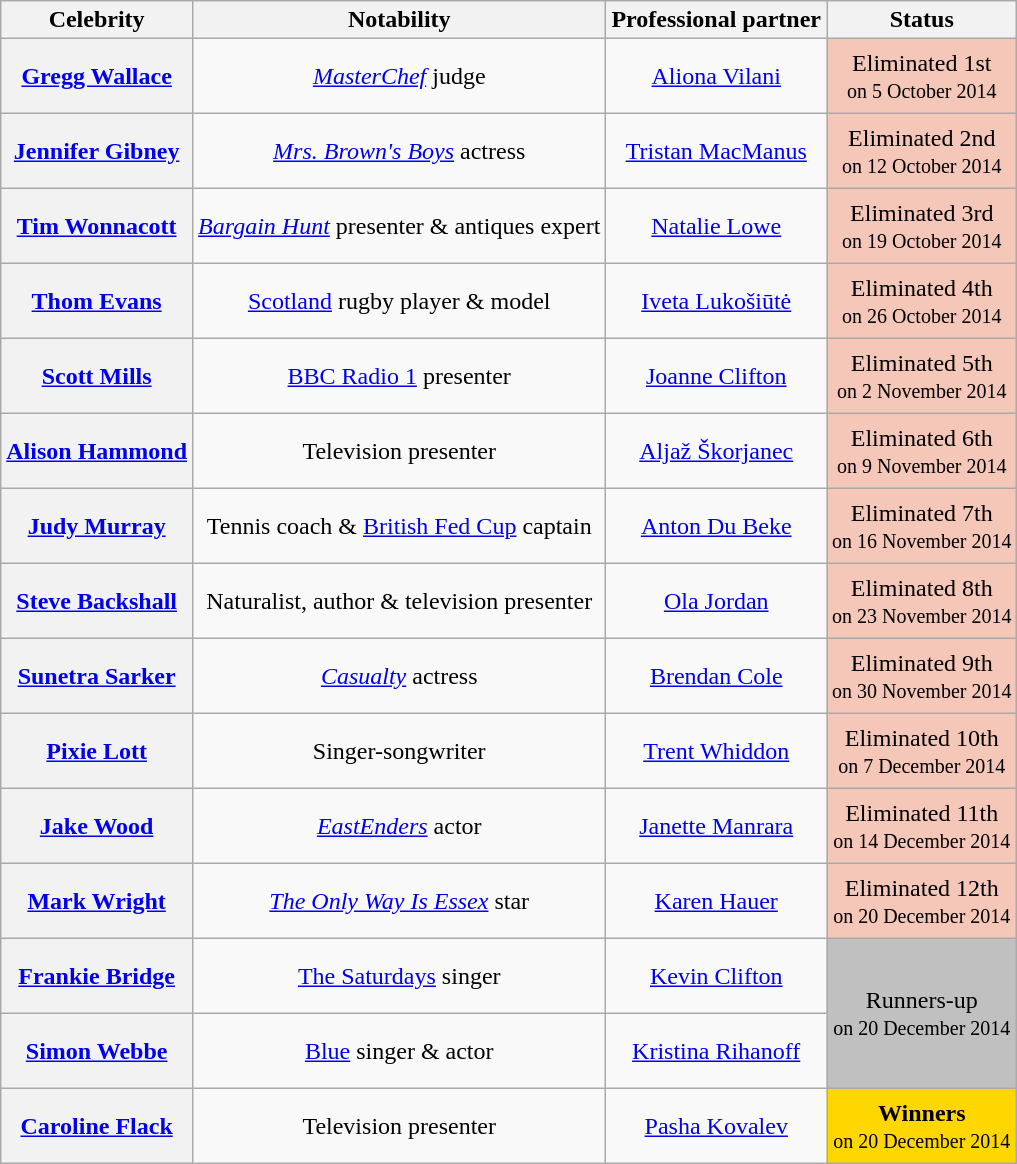<table class="wikitable sortable" style="text-align:center;">
<tr>
<th scope="col">Celebrity</th>
<th scope="col" class="unsortable">Notability</th>
<th scope="col">Professional partner</th>
<th scope="col">Status</th>
</tr>
<tr style="height:50px">
<th scope="row"><a href='#'>Gregg Wallace</a></th>
<td><em><a href='#'>MasterChef</a></em> judge</td>
<td><a href='#'>Aliona Vilani</a></td>
<td bgcolor="#f4c7b8">Eliminated 1st<br><small>on 5 October 2014</small></td>
</tr>
<tr style="height:50px">
<th scope="row"><a href='#'>Jennifer Gibney</a></th>
<td><em><a href='#'>Mrs. Brown's Boys</a></em> actress</td>
<td><a href='#'>Tristan MacManus</a></td>
<td bgcolor="#f4c7b8">Eliminated 2nd<br><small>on 12 October 2014</small></td>
</tr>
<tr style="height:50px">
<th scope="row"><a href='#'>Tim Wonnacott</a></th>
<td><em><a href='#'>Bargain Hunt</a></em> presenter & antiques expert</td>
<td><a href='#'>Natalie Lowe</a></td>
<td bgcolor="#f4c7b8">Eliminated 3rd<br><small>on 19 October 2014</small></td>
</tr>
<tr style="height:50px">
<th scope="row"><a href='#'>Thom Evans</a></th>
<td><a href='#'>Scotland</a> rugby player & model</td>
<td><a href='#'>Iveta Lukošiūtė</a></td>
<td bgcolor="#f4c7b8">Eliminated 4th<br><small>on 26 October 2014</small></td>
</tr>
<tr style="height:50px">
<th scope="row"><a href='#'>Scott Mills</a></th>
<td><a href='#'>BBC Radio 1</a> presenter</td>
<td><a href='#'>Joanne Clifton</a></td>
<td bgcolor="#f4c7b8">Eliminated 5th<br><small>on 2 November 2014</small></td>
</tr>
<tr style="height:50px">
<th scope="row"><a href='#'>Alison Hammond</a></th>
<td>Television presenter</td>
<td><a href='#'>Aljaž Škorjanec</a></td>
<td bgcolor="#f4c7b8">Eliminated 6th<br><small>on 9 November 2014</small></td>
</tr>
<tr style="height:50px">
<th scope="row"><a href='#'>Judy Murray</a></th>
<td>Tennis coach & <a href='#'>British Fed Cup</a> captain</td>
<td><a href='#'>Anton Du Beke</a></td>
<td bgcolor="#f4c7b8">Eliminated 7th<br><small>on 16 November 2014</small></td>
</tr>
<tr style="height:50px">
<th scope="row"><a href='#'>Steve Backshall</a></th>
<td>Naturalist, author & television presenter</td>
<td><a href='#'>Ola Jordan</a></td>
<td bgcolor="#f4c7b8">Eliminated 8th<br><small>on 23 November 2014</small></td>
</tr>
<tr style="height:50px">
<th scope="row"><a href='#'>Sunetra Sarker</a></th>
<td><em><a href='#'>Casualty</a></em> actress</td>
<td><a href='#'>Brendan Cole</a></td>
<td bgcolor="#f4c7b8">Eliminated 9th<br><small>on 30 November 2014</small></td>
</tr>
<tr style="height:50px">
<th scope="row"><a href='#'>Pixie Lott</a></th>
<td>Singer-songwriter</td>
<td><a href='#'>Trent Whiddon</a></td>
<td bgcolor="#f4c7b8">Eliminated 10th<br><small>on 7 December 2014</small></td>
</tr>
<tr style="height:50px">
<th scope="row"><a href='#'>Jake Wood</a></th>
<td><em><a href='#'>EastEnders</a></em> actor</td>
<td><a href='#'>Janette Manrara</a></td>
<td bgcolor="#f4c7b8">Eliminated 11th<br><small>on 14 December 2014</small></td>
</tr>
<tr style="height:50px">
<th scope="row"><a href='#'>Mark Wright</a></th>
<td><em><a href='#'>The Only Way Is Essex</a></em> star</td>
<td><a href='#'>Karen Hauer</a></td>
<td bgcolor="#f4c7b8">Eliminated 12th<br><small>on 20 December 2014</small></td>
</tr>
<tr style="height:50px">
<th scope="row"><a href='#'>Frankie Bridge</a></th>
<td><a href='#'>The Saturdays</a> singer</td>
<td><a href='#'>Kevin Clifton</a></td>
<td bgcolor="silver" rowspan=2>Runners-up<br><small>on 20 December 2014</small></td>
</tr>
<tr style="height:50px">
<th scope="row"><a href='#'>Simon Webbe</a></th>
<td><a href='#'>Blue</a> singer & actor</td>
<td><a href='#'>Kristina Rihanoff</a></td>
</tr>
<tr style="height:50px">
<th scope="row"><a href='#'>Caroline Flack</a></th>
<td>Television presenter</td>
<td><a href='#'>Pasha Kovalev</a></td>
<td bgcolor="gold"><strong>Winners</strong><br><small>on 20 December 2014</small></td>
</tr>
</table>
